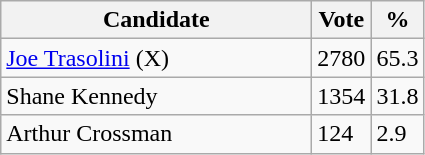<table class="wikitable">
<tr>
<th bgcolor="#DDDDFF" width="200px">Candidate</th>
<th bgcolor="#DDDDFF">Vote</th>
<th bgcolor="#DDDDFF">%</th>
</tr>
<tr>
<td><a href='#'>Joe Trasolini</a> (X)</td>
<td>2780</td>
<td>65.3</td>
</tr>
<tr>
<td>Shane Kennedy</td>
<td>1354</td>
<td>31.8</td>
</tr>
<tr>
<td>Arthur Crossman</td>
<td>124</td>
<td>2.9</td>
</tr>
</table>
